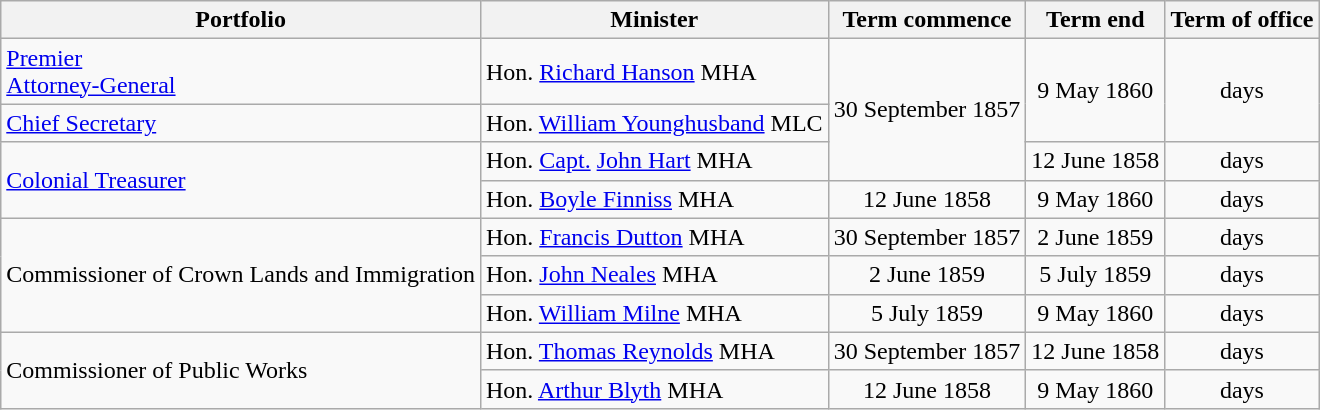<table class="wikitable">
<tr>
<th>Portfolio</th>
<th>Minister</th>
<th>Term commence</th>
<th>Term end</th>
<th>Term of office</th>
</tr>
<tr>
<td><a href='#'>Premier</a><br><a href='#'>Attorney-General</a></td>
<td>Hon. <a href='#'>Richard Hanson</a> MHA</td>
<td rowspan="3" align="center">30 September 1857</td>
<td rowspan="2" align="center">9 May 1860</td>
<td rowspan="2" align="center"> days</td>
</tr>
<tr>
<td><a href='#'>Chief Secretary</a></td>
<td>Hon. <a href='#'>William Younghusband</a> MLC</td>
</tr>
<tr>
<td rowspan="2"><a href='#'>Colonial Treasurer</a></td>
<td>Hon. <a href='#'>Capt.</a> <a href='#'>John Hart</a> MHA</td>
<td align="center">12 June 1858</td>
<td align="center"> days</td>
</tr>
<tr>
<td>Hon. <a href='#'>Boyle Finniss</a> MHA</td>
<td align="center">12 June 1858</td>
<td align="center">9 May 1860</td>
<td align="center"> days</td>
</tr>
<tr>
<td rowspan="3">Commissioner of Crown Lands and Immigration</td>
<td>Hon. <a href='#'>Francis Dutton</a> MHA</td>
<td align="center">30 September 1857</td>
<td align="center">2 June 1859</td>
<td align="center"> days</td>
</tr>
<tr>
<td>Hon. <a href='#'>John Neales</a> MHA</td>
<td align="center">2 June 1859</td>
<td align="center">5 July 1859</td>
<td align="center"> days</td>
</tr>
<tr>
<td>Hon. <a href='#'>William Milne</a> MHA</td>
<td align="center">5 July 1859</td>
<td align="center">9 May 1860</td>
<td align="center"> days</td>
</tr>
<tr>
<td rowspan="2">Commissioner of Public Works</td>
<td>Hon. <a href='#'>Thomas Reynolds</a> MHA</td>
<td align="center">30 September 1857</td>
<td align="center">12 June 1858</td>
<td align="center"> days</td>
</tr>
<tr>
<td>Hon. <a href='#'>Arthur Blyth</a> MHA</td>
<td align="center">12 June 1858</td>
<td align="center">9 May 1860</td>
<td align="center"> days</td>
</tr>
</table>
